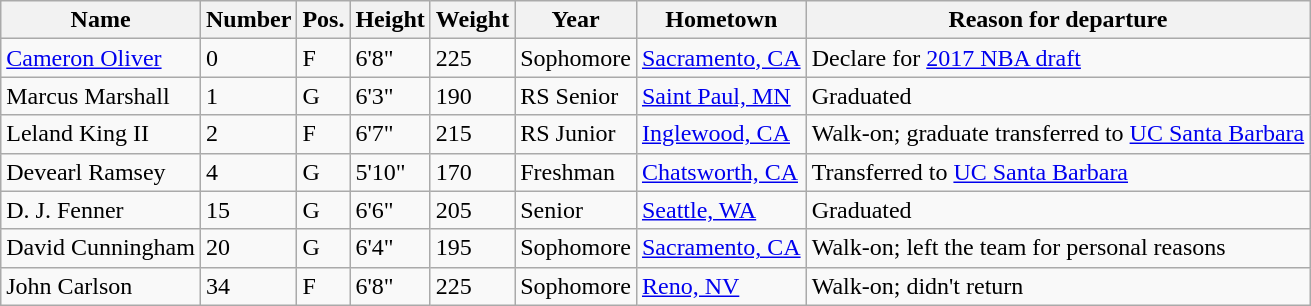<table class="wikitable sortable" border="1">
<tr>
<th>Name</th>
<th>Number</th>
<th>Pos.</th>
<th>Height</th>
<th>Weight</th>
<th>Year</th>
<th>Hometown</th>
<th class="unsortable">Reason for departure</th>
</tr>
<tr>
<td><a href='#'>Cameron Oliver</a></td>
<td>0</td>
<td>F</td>
<td>6'8"</td>
<td>225</td>
<td>Sophomore</td>
<td><a href='#'>Sacramento, CA</a></td>
<td>Declare for <a href='#'>2017 NBA draft</a></td>
</tr>
<tr>
<td>Marcus Marshall</td>
<td>1</td>
<td>G</td>
<td>6'3"</td>
<td>190</td>
<td>RS Senior</td>
<td><a href='#'>Saint Paul, MN</a></td>
<td>Graduated</td>
</tr>
<tr>
<td>Leland King II</td>
<td>2</td>
<td>F</td>
<td>6'7"</td>
<td>215</td>
<td>RS Junior</td>
<td><a href='#'>Inglewood, CA</a></td>
<td>Walk-on; graduate transferred to <a href='#'>UC Santa Barbara</a></td>
</tr>
<tr>
<td>Devearl Ramsey</td>
<td>4</td>
<td>G</td>
<td>5'10"</td>
<td>170</td>
<td>Freshman</td>
<td><a href='#'>Chatsworth, CA</a></td>
<td>Transferred to <a href='#'>UC Santa Barbara</a></td>
</tr>
<tr>
<td>D. J. Fenner</td>
<td>15</td>
<td>G</td>
<td>6'6"</td>
<td>205</td>
<td>Senior</td>
<td><a href='#'>Seattle, WA</a></td>
<td>Graduated</td>
</tr>
<tr>
<td>David Cunningham</td>
<td>20</td>
<td>G</td>
<td>6'4"</td>
<td>195</td>
<td>Sophomore</td>
<td><a href='#'>Sacramento, CA</a></td>
<td>Walk-on; left the team for personal reasons</td>
</tr>
<tr>
<td>John Carlson</td>
<td>34</td>
<td>F</td>
<td>6'8"</td>
<td>225</td>
<td>Sophomore</td>
<td><a href='#'>Reno, NV</a></td>
<td>Walk-on; didn't return</td>
</tr>
</table>
